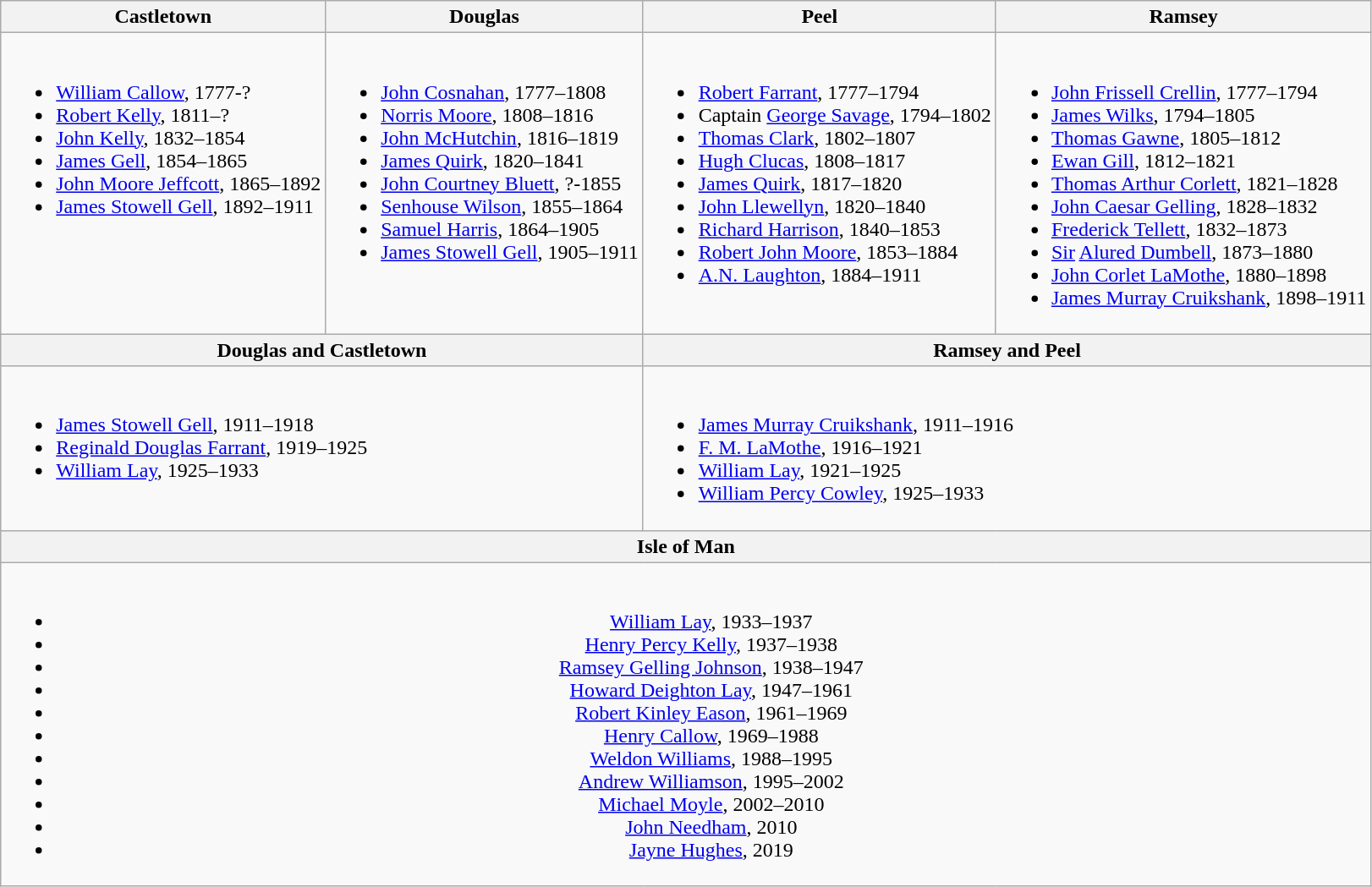<table class="wikitable">
<tr>
<th>Castletown</th>
<th>Douglas</th>
<th>Peel</th>
<th>Ramsey</th>
</tr>
<tr>
<td valign="top"><br><ul><li><a href='#'>William Callow</a>, 1777-?</li><li><a href='#'>Robert Kelly</a>, 1811–?</li><li><a href='#'>John Kelly</a>, 1832–1854</li><li><a href='#'>James Gell</a>, 1854–1865</li><li><a href='#'>John Moore Jeffcott</a>, 1865–1892</li><li><a href='#'>James Stowell Gell</a>, 1892–1911</li></ul></td>
<td valign="top"><br><ul><li><a href='#'>John Cosnahan</a>, 1777–1808</li><li><a href='#'>Norris Moore</a>, 1808–1816</li><li><a href='#'>John McHutchin</a>, 1816–1819</li><li><a href='#'>James Quirk</a>, 1820–1841</li><li><a href='#'>John Courtney Bluett</a>, ?-1855</li><li><a href='#'>Senhouse Wilson</a>, 1855–1864</li><li><a href='#'>Samuel Harris</a>, 1864–1905</li><li><a href='#'>James Stowell Gell</a>, 1905–1911</li></ul></td>
<td valign="top"><br><ul><li><a href='#'>Robert Farrant</a>, 1777–1794</li><li>Captain <a href='#'>George Savage</a>, 1794–1802</li><li><a href='#'>Thomas Clark</a>, 1802–1807</li><li><a href='#'>Hugh Clucas</a>, 1808–1817</li><li><a href='#'>James Quirk</a>, 1817–1820</li><li><a href='#'>John Llewellyn</a>, 1820–1840</li><li><a href='#'>Richard Harrison</a>, 1840–1853</li><li><a href='#'>Robert John Moore</a>, 1853–1884</li><li><a href='#'>A.N. Laughton</a>, 1884–1911</li></ul></td>
<td valign="top"><br><ul><li><a href='#'>John Frissell Crellin</a>, 1777–1794</li><li><a href='#'>James Wilks</a>, 1794–1805</li><li><a href='#'>Thomas Gawne</a>, 1805–1812</li><li><a href='#'>Ewan Gill</a>, 1812–1821</li><li><a href='#'>Thomas Arthur Corlett</a>, 1821–1828</li><li><a href='#'>John Caesar Gelling</a>, 1828–1832</li><li><a href='#'>Frederick Tellett</a>, 1832–1873</li><li><a href='#'>Sir</a> <a href='#'>Alured Dumbell</a>, 1873–1880</li><li><a href='#'>John Corlet LaMothe</a>, 1880–1898</li><li><a href='#'>James Murray Cruikshank</a>, 1898–1911</li></ul></td>
</tr>
<tr>
<th colspan=2>Douglas and Castletown</th>
<th colspan=2>Ramsey and Peel</th>
</tr>
<tr>
<td valign="top" colspan=2><br><ul><li><a href='#'>James Stowell Gell</a>, 1911–1918</li><li><a href='#'>Reginald Douglas Farrant</a>, 1919–1925</li><li><a href='#'>William Lay</a>, 1925–1933</li></ul></td>
<td valign="top" colspan=2><br><ul><li><a href='#'>James Murray Cruikshank</a>, 1911–1916</li><li><a href='#'>F. M. LaMothe</a>, 1916–1921</li><li><a href='#'>William Lay</a>, 1921–1925</li><li><a href='#'>William Percy Cowley</a>, 1925–1933</li></ul></td>
</tr>
<tr>
<th colspan=4>Isle of Man</th>
</tr>
<tr>
<td align="center" colspan=4><br><ul><li><a href='#'>William Lay</a>, 1933–1937</li><li><a href='#'>Henry Percy Kelly</a>, 1937–1938</li><li><a href='#'>Ramsey Gelling Johnson</a>, 1938–1947</li><li><a href='#'>Howard Deighton Lay</a>, 1947–1961</li><li><a href='#'>Robert Kinley Eason</a>, 1961–1969</li><li><a href='#'>Henry Callow</a>, 1969–1988</li><li><a href='#'>Weldon Williams</a>, 1988–1995</li><li><a href='#'>Andrew Williamson</a>, 1995–2002</li><li><a href='#'>Michael Moyle</a>, 2002–2010</li><li><a href='#'>John Needham</a>, 2010</li><li><a href='#'>Jayne Hughes</a>, 2019</li></ul></td>
</tr>
</table>
